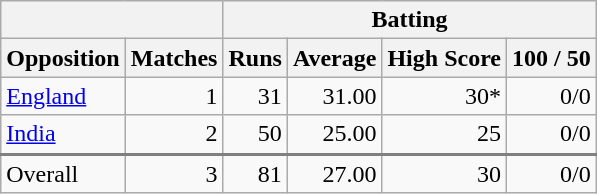<table class="wikitable">
<tr>
<th colspan=2> </th>
<th colspan=4>Batting</th>
</tr>
<tr>
<th style="text-align:left;">Opposition</th>
<th>Matches</th>
<th>Runs</th>
<th>Average</th>
<th>High Score</th>
<th>100 / 50</th>
</tr>
<tr style="text-align:right;">
<td style="text-align:left;"><a href='#'>England</a></td>
<td>1</td>
<td>31</td>
<td>31.00</td>
<td>30*</td>
<td>0/0</td>
</tr>
<tr style="text-align:right;">
<td style="text-align:left;"><a href='#'>India</a></td>
<td>2</td>
<td>50</td>
<td>25.00</td>
<td>25</td>
<td>0/0</td>
</tr>
<tr style="text-align:right; border-top:solid 2px grey;">
<td style="text-align:left;">Overall</td>
<td>3</td>
<td>81</td>
<td>27.00</td>
<td>30</td>
<td>0/0</td>
</tr>
</table>
